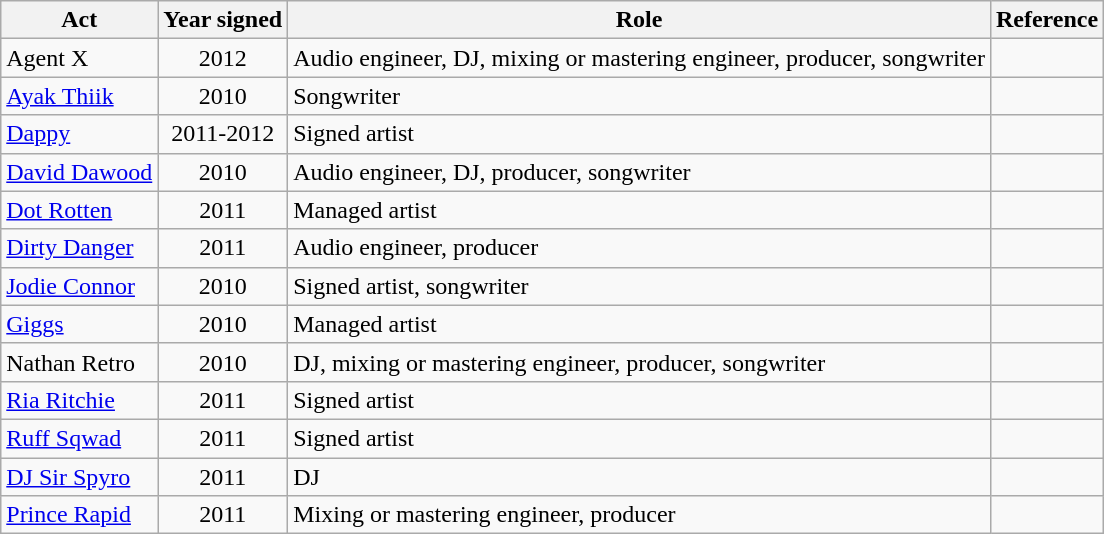<table class="wikitable">
<tr>
<th>Act</th>
<th>Year signed</th>
<th>Role</th>
<th>Reference</th>
</tr>
<tr>
<td>Agent X</td>
<td style="text-align:center;">2012</td>
<td>Audio engineer, DJ, mixing or mastering engineer, producer, songwriter</td>
<td style="text-align:center;"></td>
</tr>
<tr>
<td><a href='#'>Ayak Thiik</a></td>
<td style="text-align:center;">2010</td>
<td>Songwriter</td>
<td style="text-align:center;"></td>
</tr>
<tr>
<td><a href='#'>Dappy</a></td>
<td style="text-align:center;">2011-2012</td>
<td>Signed artist</td>
<td style="text-align:center;"></td>
</tr>
<tr>
<td><a href='#'>David Dawood</a></td>
<td style="text-align:center;">2010</td>
<td>Audio engineer, DJ, producer, songwriter</td>
<td style="text-align:center;"></td>
</tr>
<tr>
<td><a href='#'>Dot Rotten</a></td>
<td style="text-align:center;">2011</td>
<td>Managed artist</td>
<td style="text-align:center;"></td>
</tr>
<tr>
<td><a href='#'>Dirty Danger</a></td>
<td style="text-align:center;">2011</td>
<td>Audio engineer, producer</td>
<td style="text-align:center;"></td>
</tr>
<tr>
<td><a href='#'>Jodie Connor</a></td>
<td style="text-align:center;">2010</td>
<td>Signed artist, songwriter</td>
<td style="text-align:center;"></td>
</tr>
<tr>
<td><a href='#'>Giggs</a></td>
<td style="text-align:center;">2010</td>
<td>Managed artist</td>
<td style="text-align:center;"></td>
</tr>
<tr>
<td>Nathan Retro</td>
<td style="text-align:center;">2010</td>
<td>DJ, mixing or mastering engineer, producer, songwriter</td>
<td style="text-align:center;"></td>
</tr>
<tr>
<td><a href='#'>Ria Ritchie</a></td>
<td style="text-align:center;">2011</td>
<td>Signed artist</td>
<td style="text-align:center;"></td>
</tr>
<tr>
<td><a href='#'>Ruff Sqwad</a></td>
<td style="text-align:center;">2011</td>
<td>Signed artist</td>
<td style="text-align:center;"></td>
</tr>
<tr>
<td><a href='#'>DJ Sir Spyro</a></td>
<td style="text-align:center;">2011</td>
<td>DJ</td>
<td style="text-align:center;"></td>
</tr>
<tr>
<td><a href='#'>Prince Rapid</a></td>
<td style="text-align:center;">2011</td>
<td>Mixing or mastering engineer, producer</td>
<td style="text-align:center;"></td>
</tr>
</table>
